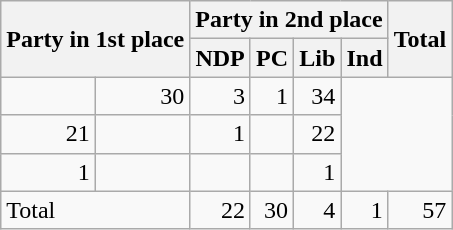<table class="wikitable" style="text-align:right;">
<tr>
<th rowspan="2" colspan="2" style="text-align:left;">Party in 1st place</th>
<th colspan="4">Party in 2nd place</th>
<th rowspan="2">Total</th>
</tr>
<tr>
<th>NDP</th>
<th>PC</th>
<th>Lib</th>
<th>Ind</th>
</tr>
<tr>
<td></td>
<td>30</td>
<td>3</td>
<td>1</td>
<td>34</td>
</tr>
<tr>
<td>21</td>
<td></td>
<td>1</td>
<td></td>
<td>22</td>
</tr>
<tr>
<td>1</td>
<td></td>
<td></td>
<td></td>
<td>1</td>
</tr>
<tr>
<td colspan="2" style="text-align:left;">Total</td>
<td>22</td>
<td>30</td>
<td>4</td>
<td>1</td>
<td>57</td>
</tr>
</table>
